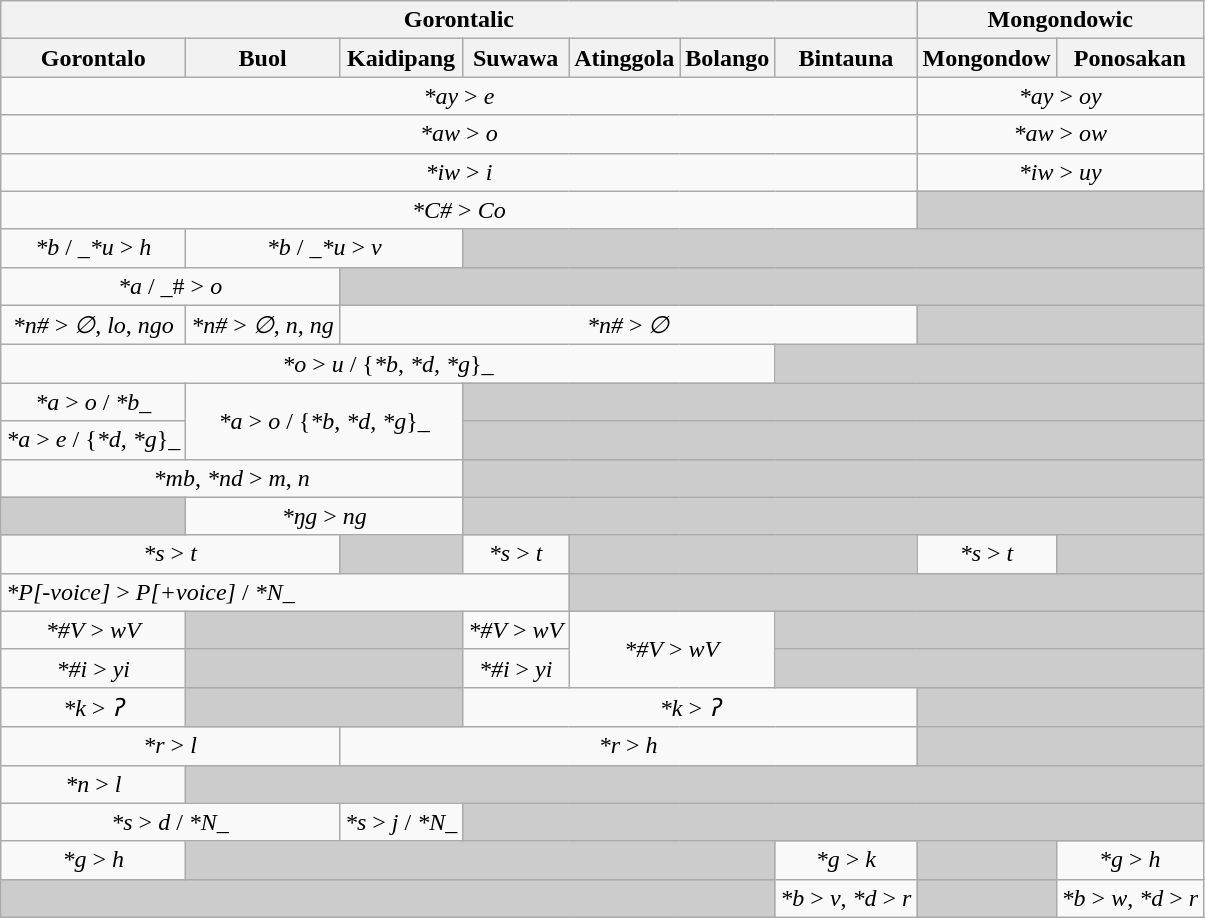<table class="wikitable">
<tr>
<th colspan="7">Gorontalic</th>
<th colspan="2">Mongondowic</th>
</tr>
<tr>
<th>Gorontalo</th>
<th>Buol</th>
<th>Kaidipang</th>
<th>Suwawa</th>
<th>Atinggola</th>
<th>Bolango</th>
<th>Bintauna</th>
<th>Mongondow</th>
<th>Ponosakan</th>
</tr>
<tr align="center">
<td colspan="7"><em>*ay</em> > <em>e</em></td>
<td colspan="2"><em>*ay</em> > <em>oy</em></td>
</tr>
<tr align="center">
<td colspan="7"><em>*aw</em> > <em>o</em></td>
<td colspan="2"><em>*aw</em> > <em>ow</em></td>
</tr>
<tr align="center">
<td colspan="7"><em>*iw</em> > <em>i</em></td>
<td colspan="2"><em>*iw</em> > <em>uy</em></td>
</tr>
<tr align="center">
<td colspan="7"><em>*C#</em> > <em>Co</em></td>
<td style="background:#ccc" colspan="2"></td>
</tr>
<tr align="center">
<td><em>*b</em> / _<em>*u</em> > <em>h</em></td>
<td colspan="2"><em>*b</em> / _<em>*u</em> > <em>v</em></td>
<td style="background:#ccc" colspan="6"></td>
</tr>
<tr align="center">
<td colspan="2"><em>*a</em> / _# > <em>o</em></td>
<td style="background:#ccc" colspan="7"></td>
</tr>
<tr align="center">
<td><em>*n#</em> > <em>∅</em>, <em>lo</em>, <em>ngo</em></td>
<td><em>*n#</em> > <em>∅</em>, <em>n</em>, <em>ng</em></td>
<td colspan="5"><em>*n#</em> > <em>∅</em></td>
<td style="background:#ccc" colspan="2"></td>
</tr>
<tr align="center">
<td colspan="6"><em>*o</em> > <em>u</em> / {<em>*b</em>, <em>*d</em>, <em>*g</em>}_</td>
<td style="background:#ccc" colspan="3"></td>
</tr>
<tr align="center">
<td><em>*a</em> > <em>o</em> / <em>*b</em>_</td>
<td colspan="2" rowspan="2"><em>*a</em> > <em>o</em> / {<em>*b</em>, <em>*d</em>, <em>*g</em>}_</td>
<td style="background:#ccc" colspan="6"></td>
</tr>
<tr align="center">
<td><em>*a</em> > <em>e</em> / {<em>*d</em>, <em>*g</em>}_</td>
<td style="background:#ccc" colspan="6"></td>
</tr>
<tr align="center">
<td colspan="3"><em>*mb</em>, <em>*nd</em> > <em>m</em>, <em>n</em></td>
<td style="background:#ccc" colspan="6"></td>
</tr>
<tr align="center">
<td style="background:#ccc"></td>
<td colspan="2"><em>*ŋg</em> > <em>ng</em></td>
<td style="background:#ccc" colspan="6"></td>
</tr>
<tr align="center">
<td colspan="2"><em>*s</em> > <em>t</em></td>
<td style="background:#ccc"></td>
<td><em>*s</em> > <em>t</em></td>
<td style="background:#ccc" colspan="3"></td>
<td><em>*s</em> > <em>t</em></td>
<td style="background:#ccc"></td>
</tr>
<tr>
<td colspan="4"><em>*P[-voice]</em> > <em>P[+voice]</em> / <em>*N</em>_</td>
<td style="background:#ccc" colspan="5"></td>
</tr>
<tr align="center">
<td><em>*#V</em> > <em>wV</em></td>
<td style="background:#ccc" colspan="2"></td>
<td><em>*#V</em> > <em>wV</em></td>
<td colspan="2" rowspan="2"><em>*#V</em> > <em>wV</em></td>
<td style="background:#ccc" colspan="3"></td>
</tr>
<tr align="center">
<td><em>*#i</em> > <em>yi</em></td>
<td style="background:#ccc" colspan="2"></td>
<td><em>*#i</em> > <em>yi</em></td>
<td style="background:#ccc" colspan="3"></td>
</tr>
<tr align="center">
<td><em>*k</em> > <em>ʔ</em></td>
<td style="background:#ccc" colspan="2"></td>
<td colspan="4"><em>*k</em> > <em>ʔ</em></td>
<td style="background:#ccc" colspan="2"></td>
</tr>
<tr align="center">
<td colspan="2"><em>*r</em> > <em>l</em></td>
<td colspan="5"><em>*r</em> > <em>h</em></td>
<td style="background:#ccc" colspan="2"></td>
</tr>
<tr align="center">
<td><em>*n</em> > <em>l</em></td>
<td style="background:#ccc" colspan="8"></td>
</tr>
<tr align="center">
<td colspan="2"><em>*s</em> > <em>d</em> / <em>*N</em>_</td>
<td><em>*s</em> > <em>j</em> / <em>*N</em>_</td>
<td style="background:#ccc" colspan="6"></td>
</tr>
<tr align="center">
<td><em>*g</em> > <em>h</em></td>
<td style="background:#ccc" colspan="5"></td>
<td><em>*g</em> > <em>k</em></td>
<td style="background:#ccc"></td>
<td><em>*g</em> > <em>h</em></td>
</tr>
<tr align="center">
<td style="background:#ccc" colspan="6"></td>
<td><em>*b</em> > <em>v</em>, <em>*d</em> > <em>r</em></td>
<td style="background:#ccc"></td>
<td><em>*b</em> > <em>w</em>, <em>*d</em> > <em>r</em></td>
</tr>
</table>
